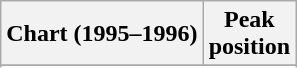<table class="wikitable sortable">
<tr>
<th>Chart (1995–1996)</th>
<th>Peak<br>position</th>
</tr>
<tr>
</tr>
<tr>
</tr>
<tr>
</tr>
<tr>
</tr>
<tr>
</tr>
<tr>
</tr>
<tr>
</tr>
<tr>
</tr>
<tr>
</tr>
</table>
